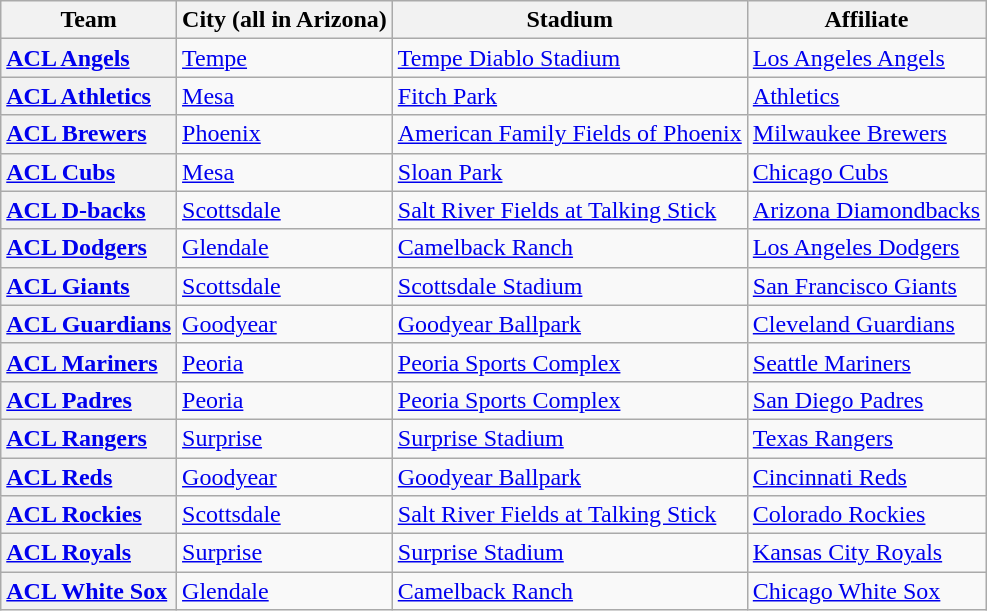<table class="wikitable sortable">
<tr>
<th scope="col">Team</th>
<th scope="col">City (all in Arizona)</th>
<th scope="col">Stadium</th>
<th scope="col">Affiliate</th>
</tr>
<tr>
<th scope="row" style="text-align:left"><a href='#'>ACL Angels</a></th>
<td><a href='#'>Tempe</a></td>
<td><a href='#'>Tempe Diablo Stadium</a></td>
<td><a href='#'>Los Angeles Angels</a></td>
</tr>
<tr>
<th scope="row" style="text-align:left"><a href='#'>ACL Athletics</a></th>
<td><a href='#'>Mesa</a></td>
<td><a href='#'>Fitch Park</a></td>
<td><a href='#'>Athletics</a></td>
</tr>
<tr>
<th scope="row" style="text-align:left"><a href='#'>ACL Brewers</a></th>
<td><a href='#'>Phoenix</a></td>
<td><a href='#'>American Family Fields of Phoenix</a></td>
<td><a href='#'>Milwaukee Brewers</a></td>
</tr>
<tr>
<th scope="row" style="text-align:left"><a href='#'>ACL Cubs</a></th>
<td><a href='#'>Mesa</a></td>
<td><a href='#'>Sloan Park</a></td>
<td><a href='#'>Chicago Cubs</a></td>
</tr>
<tr>
<th scope="row" style="text-align:left"><a href='#'>ACL D-backs</a></th>
<td><a href='#'>Scottsdale</a></td>
<td><a href='#'>Salt River Fields at Talking Stick</a></td>
<td><a href='#'>Arizona Diamondbacks</a></td>
</tr>
<tr>
<th scope="row" style="text-align:left"><a href='#'>ACL Dodgers</a></th>
<td><a href='#'>Glendale</a></td>
<td><a href='#'>Camelback Ranch</a></td>
<td><a href='#'>Los Angeles Dodgers</a></td>
</tr>
<tr>
<th scope="row" style="text-align:left"><a href='#'>ACL Giants</a></th>
<td><a href='#'>Scottsdale</a></td>
<td><a href='#'>Scottsdale Stadium</a></td>
<td><a href='#'>San Francisco Giants</a></td>
</tr>
<tr>
<th scope="row" style="text-align:left"><a href='#'>ACL Guardians</a></th>
<td><a href='#'>Goodyear</a></td>
<td><a href='#'>Goodyear Ballpark</a></td>
<td><a href='#'>Cleveland Guardians</a></td>
</tr>
<tr>
<th scope="row" style="text-align:left"><a href='#'>ACL Mariners</a></th>
<td><a href='#'>Peoria</a></td>
<td><a href='#'>Peoria Sports Complex</a></td>
<td><a href='#'>Seattle Mariners</a></td>
</tr>
<tr>
<th scope="row" style="text-align:left"><a href='#'>ACL Padres</a></th>
<td><a href='#'>Peoria</a></td>
<td><a href='#'>Peoria Sports Complex</a></td>
<td><a href='#'>San Diego Padres</a></td>
</tr>
<tr>
<th scope="row" style="text-align:left"><a href='#'>ACL Rangers</a></th>
<td><a href='#'>Surprise</a></td>
<td><a href='#'>Surprise Stadium</a></td>
<td><a href='#'>Texas Rangers</a></td>
</tr>
<tr>
<th scope="row" style="text-align:left"><a href='#'>ACL Reds</a></th>
<td><a href='#'>Goodyear</a></td>
<td><a href='#'>Goodyear Ballpark</a></td>
<td><a href='#'>Cincinnati Reds</a></td>
</tr>
<tr>
<th scope="row" style="text-align:left"><a href='#'>ACL Rockies</a></th>
<td><a href='#'>Scottsdale</a></td>
<td><a href='#'>Salt River Fields at Talking Stick</a></td>
<td><a href='#'>Colorado Rockies</a></td>
</tr>
<tr>
<th scope="row" style="text-align:left"><a href='#'>ACL Royals</a></th>
<td><a href='#'>Surprise</a></td>
<td><a href='#'>Surprise Stadium</a></td>
<td><a href='#'>Kansas City Royals</a></td>
</tr>
<tr>
<th scope="row" style="text-align:left"><a href='#'>ACL White Sox</a></th>
<td><a href='#'>Glendale</a></td>
<td><a href='#'>Camelback Ranch</a></td>
<td><a href='#'>Chicago White Sox</a></td>
</tr>
</table>
